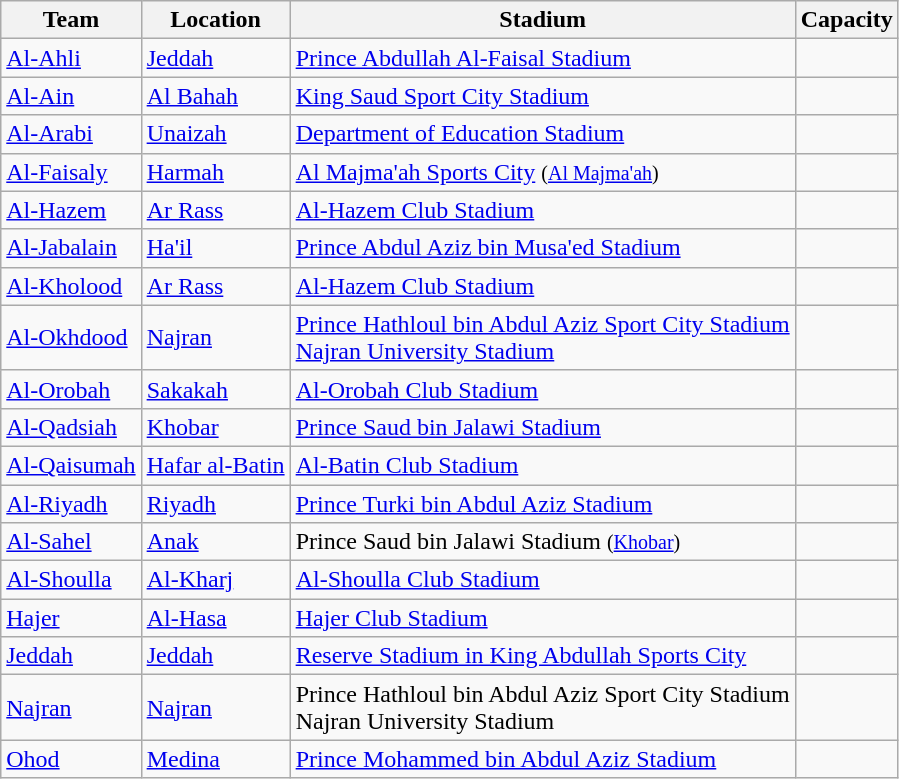<table class="wikitable sortable">
<tr>
<th>Team</th>
<th>Location</th>
<th>Stadium</th>
<th>Capacity</th>
</tr>
<tr>
<td><a href='#'>Al-Ahli</a></td>
<td><a href='#'>Jeddah</a></td>
<td><a href='#'>Prince Abdullah Al-Faisal Stadium</a></td>
<td style="text-align:center"></td>
</tr>
<tr>
<td><a href='#'>Al-Ain</a></td>
<td><a href='#'>Al Bahah</a></td>
<td><a href='#'>King Saud Sport City Stadium</a></td>
<td style="text-align:center"></td>
</tr>
<tr>
<td><a href='#'>Al-Arabi</a></td>
<td><a href='#'>Unaizah</a></td>
<td><a href='#'>Department of Education Stadium</a></td>
<td style="text-align:center"></td>
</tr>
<tr>
<td><a href='#'>Al-Faisaly</a></td>
<td><a href='#'>Harmah</a></td>
<td><a href='#'>Al Majma'ah Sports City</a> <small>(<a href='#'>Al Majma'ah</a>)</small></td>
<td style="text-align:center"></td>
</tr>
<tr>
<td><a href='#'>Al-Hazem</a></td>
<td><a href='#'>Ar Rass</a></td>
<td><a href='#'>Al-Hazem Club Stadium</a></td>
<td style="text-align:center"></td>
</tr>
<tr>
<td><a href='#'>Al-Jabalain</a></td>
<td><a href='#'>Ha'il</a></td>
<td><a href='#'>Prince Abdul Aziz bin Musa'ed Stadium</a></td>
<td style="text-align:center"></td>
</tr>
<tr>
<td><a href='#'>Al-Kholood</a></td>
<td><a href='#'>Ar Rass</a></td>
<td><a href='#'>Al-Hazem Club Stadium</a></td>
<td style="text-align:center"></td>
</tr>
<tr>
<td><a href='#'>Al-Okhdood</a></td>
<td><a href='#'>Najran</a></td>
<td><a href='#'>Prince Hathloul bin Abdul Aziz Sport City Stadium</a><br><a href='#'>Najran University Stadium</a></td>
<td style="text-align:center"><br></td>
</tr>
<tr>
<td><a href='#'>Al-Orobah</a></td>
<td><a href='#'>Sakakah</a></td>
<td><a href='#'>Al-Orobah Club Stadium</a></td>
<td style="text-align:center"></td>
</tr>
<tr>
<td><a href='#'>Al-Qadsiah</a></td>
<td><a href='#'>Khobar</a></td>
<td><a href='#'>Prince Saud bin Jalawi Stadium</a></td>
<td style="text-align:center"></td>
</tr>
<tr>
<td><a href='#'>Al-Qaisumah</a></td>
<td><a href='#'>Hafar al-Batin</a></td>
<td><a href='#'>Al-Batin Club Stadium</a></td>
<td style="text-align:center"></td>
</tr>
<tr>
<td><a href='#'>Al-Riyadh</a></td>
<td><a href='#'>Riyadh</a></td>
<td><a href='#'>Prince Turki bin Abdul Aziz Stadium</a></td>
<td style="text-align:center"></td>
</tr>
<tr>
<td><a href='#'>Al-Sahel</a></td>
<td><a href='#'>Anak</a></td>
<td>Prince Saud bin Jalawi Stadium <small>(<a href='#'>Khobar</a>)</small></td>
<td style="text-align:center"></td>
</tr>
<tr>
<td><a href='#'>Al-Shoulla</a></td>
<td><a href='#'>Al-Kharj</a></td>
<td><a href='#'>Al-Shoulla Club Stadium</a></td>
<td style="text-align:center"></td>
</tr>
<tr>
<td><a href='#'>Hajer</a></td>
<td><a href='#'>Al-Hasa</a> </td>
<td><a href='#'>Hajer Club Stadium</a></td>
<td style="text-align:center"></td>
</tr>
<tr>
<td><a href='#'>Jeddah</a></td>
<td><a href='#'>Jeddah</a></td>
<td><a href='#'>Reserve Stadium in King Abdullah Sports City</a></td>
<td style="text-align:center"></td>
</tr>
<tr>
<td><a href='#'>Najran</a></td>
<td><a href='#'>Najran</a></td>
<td>Prince Hathloul bin Abdul Aziz Sport City Stadium<br>Najran University Stadium</td>
<td style="text-align:center"><br></td>
</tr>
<tr>
<td><a href='#'>Ohod</a></td>
<td><a href='#'>Medina</a></td>
<td><a href='#'>Prince Mohammed bin Abdul Aziz Stadium</a></td>
<td style="text-align:center"></td>
</tr>
</table>
